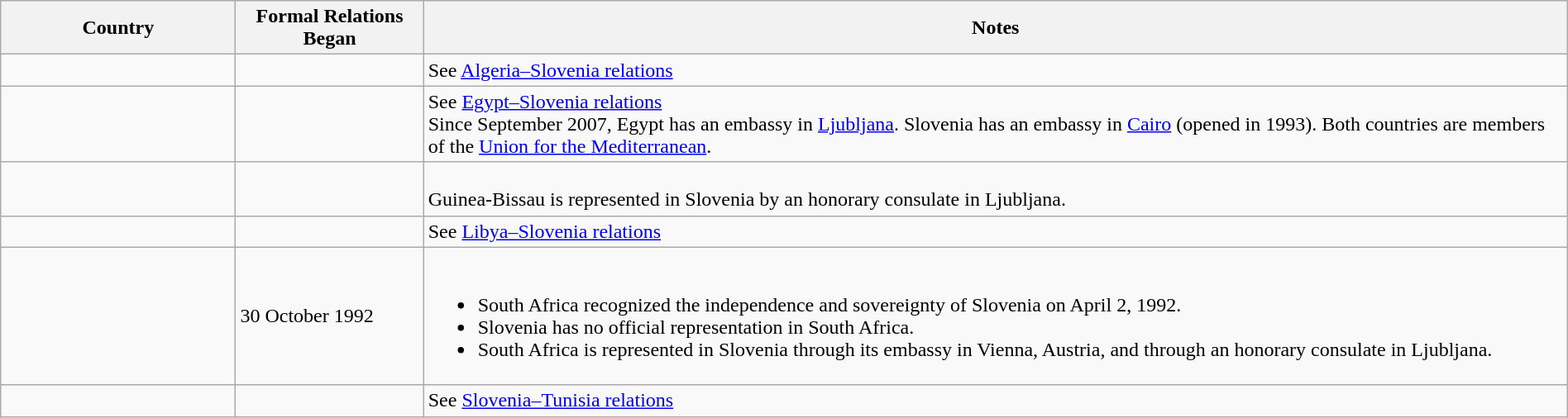<table class="wikitable sortable" border="1" style="width:100%; margin:auto;">
<tr>
<th width="15%">Country</th>
<th width="12%">Formal Relations Began</th>
<th>Notes</th>
</tr>
<tr -valign="top">
<td></td>
<td></td>
<td>See <a href='#'>Algeria–Slovenia relations</a></td>
</tr>
<tr -valign="top">
<td></td>
<td></td>
<td>See <a href='#'>Egypt–Slovenia relations</a><br>Since September 2007, Egypt has an embassy in <a href='#'>Ljubljana</a>.  Slovenia has an embassy in <a href='#'>Cairo</a> (opened in 1993).  Both countries are members of the <a href='#'>Union for the Mediterranean</a>.</td>
</tr>
<tr -valign="top">
<td></td>
<td></td>
<td><br>Guinea-Bissau is represented in Slovenia by an honorary consulate in Ljubljana.</td>
</tr>
<tr -valign="top">
<td></td>
<td></td>
<td>See <a href='#'>Libya–Slovenia relations</a></td>
</tr>
<tr -valign="top">
<td></td>
<td>30 October 1992</td>
<td><br><ul><li>South Africa recognized the independence and sovereignty of Slovenia on April 2, 1992.</li><li>Slovenia has no official representation in South Africa.</li><li>South Africa is represented in Slovenia through its embassy in Vienna, Austria, and through an honorary consulate in Ljubljana.</li></ul></td>
</tr>
<tr -valign="top">
<td></td>
<td></td>
<td>See <a href='#'>Slovenia–Tunisia relations</a></td>
</tr>
</table>
